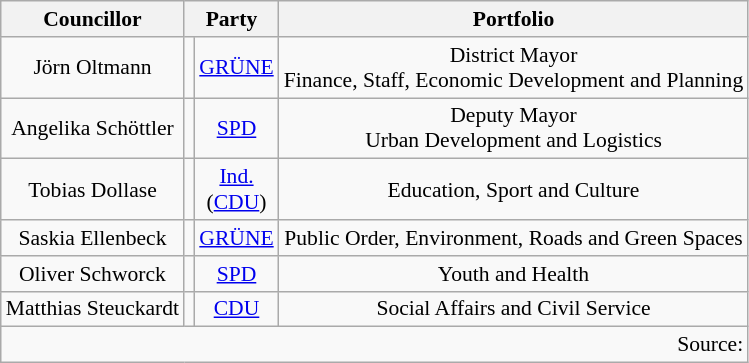<table class=wikitable style="font-size:90%; text-align:center">
<tr>
<th>Councillor</th>
<th colspan=2>Party</th>
<th>Portfolio</th>
</tr>
<tr>
<td>Jörn Oltmann</td>
<td bgcolor=></td>
<td><a href='#'>GRÜNE</a></td>
<td>District Mayor<br>Finance, Staff, Economic Development and Planning</td>
</tr>
<tr>
<td>Angelika Schöttler</td>
<td bgcolor=></td>
<td><a href='#'>SPD</a></td>
<td>Deputy Mayor<br>Urban Development and Logistics</td>
</tr>
<tr>
<td>Tobias Dollase</td>
<td bgcolor=></td>
<td><a href='#'>Ind.</a><br>(<a href='#'>CDU</a>)</td>
<td>Education, Sport and Culture</td>
</tr>
<tr>
<td>Saskia Ellenbeck</td>
<td bgcolor=></td>
<td><a href='#'>GRÜNE</a></td>
<td>Public Order, Environment, Roads and Green Spaces</td>
</tr>
<tr>
<td>Oliver Schworck</td>
<td bgcolor=></td>
<td><a href='#'>SPD</a></td>
<td>Youth and Health</td>
</tr>
<tr>
<td>Matthias Steuckardt</td>
<td bgcolor=></td>
<td><a href='#'>CDU</a></td>
<td>Social Affairs and Civil Service</td>
</tr>
<tr>
<td colspan=4 align=right>Source: </td>
</tr>
</table>
